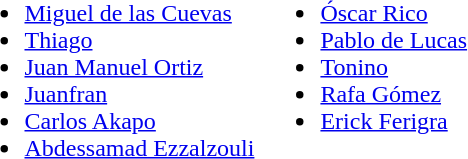<table>
<tr style="vertical-align: top;">
<td><br><ul><li> <a href='#'>Miguel de las Cuevas</a></li><li> <a href='#'>Thiago</a></li><li> <a href='#'>Juan Manuel Ortiz</a></li><li> <a href='#'>Juanfran</a></li><li> <a href='#'>Carlos Akapo</a></li><li> <a href='#'>Abdessamad Ezzalzouli</a></li></ul></td>
<td><br><ul><li> <a href='#'>Óscar Rico</a></li><li> <a href='#'>Pablo de Lucas</a></li><li> <a href='#'>Tonino</a></li><li> <a href='#'>Rafa Gómez</a></li><li> <a href='#'>Erick Ferigra</a></li></ul></td>
</tr>
</table>
